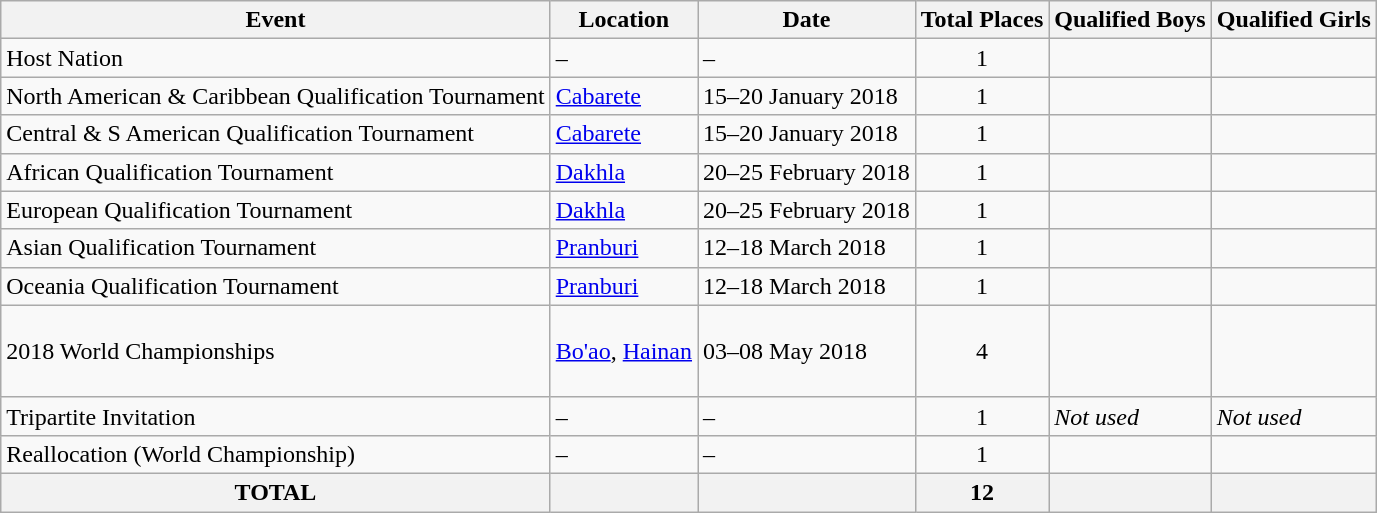<table class="wikitable">
<tr>
<th>Event</th>
<th>Location</th>
<th>Date</th>
<th>Total Places</th>
<th>Qualified Boys</th>
<th>Qualified Girls</th>
</tr>
<tr>
<td>Host Nation</td>
<td>–</td>
<td>–</td>
<td align="center">1</td>
<td></td>
<td></td>
</tr>
<tr>
<td>North American & Caribbean Qualification Tournament</td>
<td> <a href='#'>Cabarete</a></td>
<td>15–20 January 2018</td>
<td align="center">1</td>
<td></td>
<td></td>
</tr>
<tr>
<td>Central & S American Qualification Tournament</td>
<td> <a href='#'>Cabarete</a></td>
<td>15–20 January 2018</td>
<td align="center">1</td>
<td></td>
<td></td>
</tr>
<tr>
<td>African Qualification Tournament</td>
<td> <a href='#'>Dakhla</a></td>
<td>20–25 February 2018</td>
<td align="center">1</td>
<td></td>
<td></td>
</tr>
<tr>
<td>European Qualification Tournament</td>
<td> <a href='#'>Dakhla</a></td>
<td>20–25 February 2018</td>
<td align="center">1</td>
<td></td>
<td></td>
</tr>
<tr>
<td>Asian Qualification Tournament</td>
<td> <a href='#'>Pranburi</a></td>
<td>12–18 March 2018</td>
<td align="center">1</td>
<td></td>
<td></td>
</tr>
<tr>
<td>Oceania Qualification Tournament</td>
<td> <a href='#'>Pranburi</a></td>
<td>12–18 March 2018</td>
<td align="center">1</td>
<td></td>
<td></td>
</tr>
<tr>
<td>2018 World Championships</td>
<td> <a href='#'>Bo'ao</a>, <a href='#'>Hainan</a></td>
<td>03–08 May 2018</td>
<td align="center">4</td>
<td><br><br><br></td>
<td><br><br><br></td>
</tr>
<tr>
<td>Tripartite Invitation</td>
<td>–</td>
<td>–</td>
<td align="center">1</td>
<td><em>Not used</em></td>
<td><em>Not used</em></td>
</tr>
<tr>
<td>Reallocation (World Championship)</td>
<td>–</td>
<td>–</td>
<td align="center">1</td>
<td></td>
<td></td>
</tr>
<tr>
<th>TOTAL</th>
<th></th>
<th></th>
<th>12</th>
<th></th>
<th></th>
</tr>
</table>
